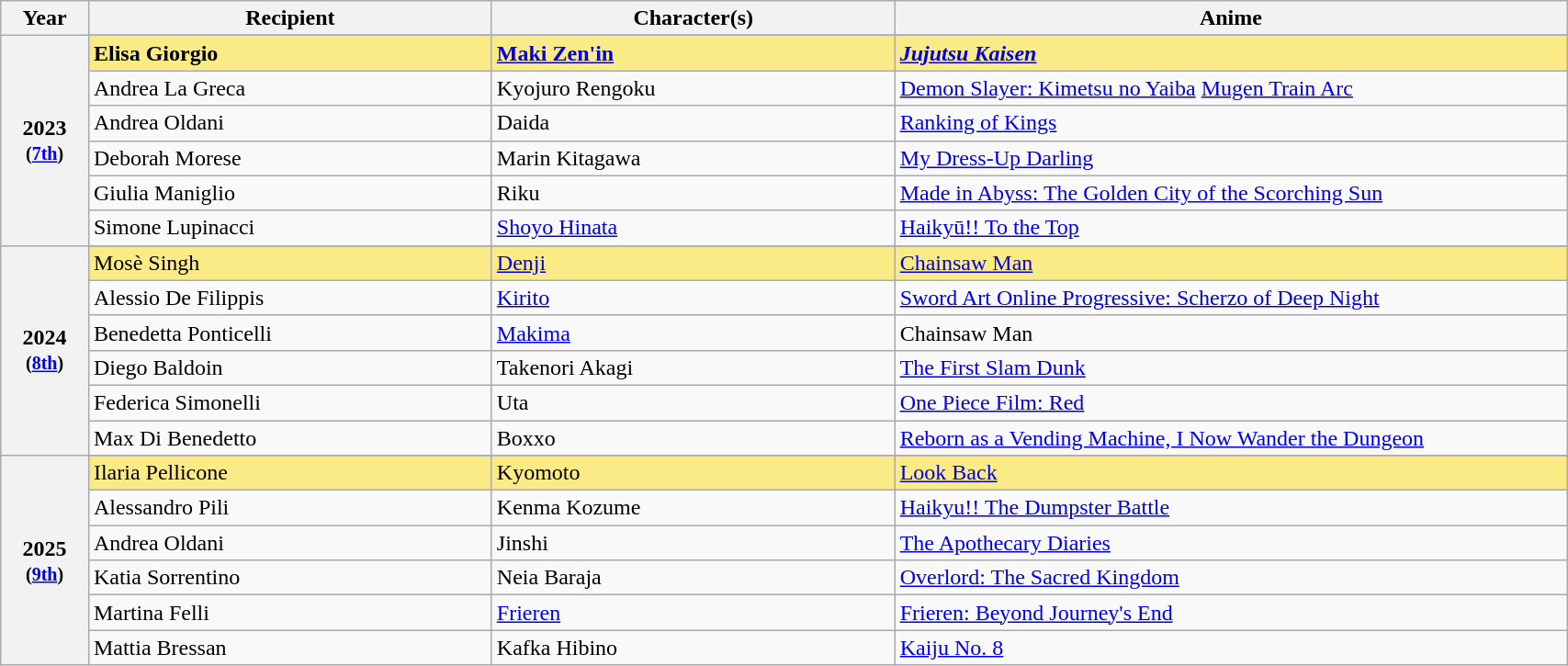<table class="wikitable" style="width:90%;">
<tr>
<th style="width:3%;">Year</th>
<th style="width:15%;">Recipient</th>
<th style="width:15%;">Character(s)</th>
<th style="width:25%;">Anime</th>
</tr>
<tr>
<th rowspan="7" style="text-align:center;">2023 <br><small>(<a href='#'>7th</a>)</small><br></th>
</tr>
<tr style="background:#FAEB86;">
<td><strong>Elisa Giorgio</strong></td>
<td><strong><a href='#'>Maki Zen'in</a></strong></td>
<td><strong><em><a href='#'>Jujutsu Kaisen</a><em> <strong></td>
</tr>
<tr>
<td>Andrea La Greca</td>
<td>Kyojuro Rengoku</td>
<td></em><a href='#'>Demon Slayer: Kimetsu no Yaiba</a> <a href='#'>Mugen Train Arc</a><em></td>
</tr>
<tr>
<td>Andrea Oldani</td>
<td>Daida</td>
<td></em><a href='#'>Ranking of Kings</a><em> </td>
</tr>
<tr>
<td>Deborah Morese</td>
<td>Marin Kitagawa</td>
<td></em><a href='#'>My Dress-Up Darling</a><em></td>
</tr>
<tr>
<td>Giulia Maniglio</td>
<td>Riku</td>
<td></em><a href='#'>Made in Abyss: The Golden City of the Scorching Sun</a><em></td>
</tr>
<tr>
<td>Simone Lupinacci</td>
<td><a href='#'>Shoyo Hinata</a></td>
<td></em><a href='#'>Haikyū!! To the Top</a><em> </td>
</tr>
<tr>
<th rowspan="7" style="text-align:center;">2024 <br><small>(<a href='#'>8th</a>)</small><br></th>
</tr>
<tr style="background:#FAEB86;">
<td></strong>Mosè Singh<strong></td>
<td></strong><a href='#'>Denji</a><strong></td>
<td></em></strong><a href='#'>Chainsaw Man</a><strong><em></td>
</tr>
<tr>
<td>Alessio De Filippis</td>
<td><a href='#'>Kirito</a></td>
<td></em><a href='#'>Sword Art Online Progressive: Scherzo of Deep Night</a><em></td>
</tr>
<tr>
<td>Benedetta Ponticelli</td>
<td><a href='#'>Makima</a></td>
<td></em>Chainsaw Man<em></td>
</tr>
<tr>
<td>Diego Baldoin</td>
<td>Takenori Akagi</td>
<td></em><a href='#'>The First Slam Dunk</a><em></td>
</tr>
<tr>
<td>Federica Simonelli</td>
<td>Uta</td>
<td></em><a href='#'>One Piece Film: Red</a><em></td>
</tr>
<tr>
<td>Max Di Benedetto</td>
<td>Boxxo</td>
<td></em><a href='#'>Reborn as a Vending Machine, I Now Wander the Dungeon</a><em></td>
</tr>
<tr>
<th rowspan="7" style="text-align:center;">2025 <br><small>(<a href='#'>9th</a>)</small><br></th>
</tr>
<tr style="background:#FAEB86;">
<td></strong>Ilaria Pellicone<strong></td>
<td></strong>Kyomoto<strong></td>
<td></em></strong><a href='#'>Look Back</a><strong><em></td>
</tr>
<tr>
<td>Alessandro Pili</td>
<td>Kenma Kozume</td>
<td></em><a href='#'>Haikyu!! The Dumpster Battle</a><em></td>
</tr>
<tr>
<td>Andrea Oldani</td>
<td>Jinshi</td>
<td></em><a href='#'>The Apothecary Diaries</a><em></td>
</tr>
<tr>
<td>Katia Sorrentino</td>
<td>Neia Baraja</td>
<td></em><a href='#'>Overlord: The Sacred Kingdom</a><em></td>
</tr>
<tr>
<td>Martina Felli</td>
<td><a href='#'>Frieren</a></td>
<td></em><a href='#'>Frieren: Beyond Journey's End</a><em></td>
</tr>
<tr>
<td>Mattia Bressan</td>
<td>Kafka Hibino</td>
<td></em><a href='#'>Kaiju No. 8</a><em></td>
</tr>
</table>
